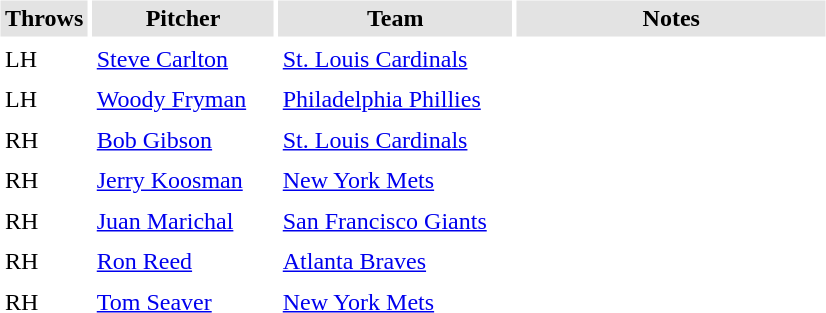<table border="0" cellspacing="3" cellpadding="3">
<tr style="background: #e3e3e3;">
<th width="50">Throws</th>
<th style="width:115px;">Pitcher</th>
<th style="width:150px;">Team</th>
<th style="width:200px;">Notes</th>
</tr>
<tr>
<td>LH</td>
<td><a href='#'>Steve Carlton</a></td>
<td><a href='#'>St. Louis Cardinals</a></td>
<td></td>
</tr>
<tr>
<td>LH</td>
<td><a href='#'>Woody Fryman</a></td>
<td><a href='#'>Philadelphia Phillies</a></td>
<td></td>
</tr>
<tr>
<td>RH</td>
<td><a href='#'>Bob Gibson</a></td>
<td><a href='#'>St. Louis Cardinals</a></td>
<td></td>
</tr>
<tr>
<td>RH</td>
<td><a href='#'>Jerry Koosman</a></td>
<td><a href='#'>New York Mets</a></td>
<td></td>
</tr>
<tr>
<td>RH</td>
<td><a href='#'>Juan Marichal</a></td>
<td><a href='#'>San Francisco Giants</a></td>
<td></td>
</tr>
<tr>
<td>RH</td>
<td><a href='#'>Ron Reed</a></td>
<td><a href='#'>Atlanta Braves</a></td>
<td></td>
</tr>
<tr>
<td>RH</td>
<td><a href='#'>Tom Seaver</a></td>
<td><a href='#'>New York Mets</a></td>
<td></td>
</tr>
</table>
